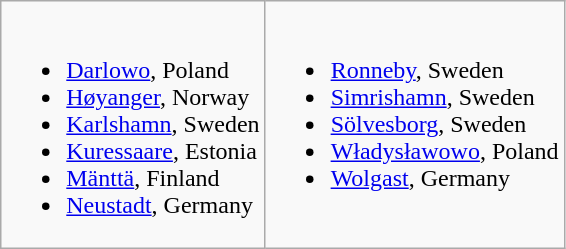<table class="wikitable">
<tr valign="top">
<td><br><ul><li> <a href='#'>Darlowo</a>, Poland</li><li> <a href='#'>Høyanger</a>, Norway</li><li> <a href='#'>Karlshamn</a>, Sweden</li><li> <a href='#'>Kuressaare</a>, Estonia</li><li> <a href='#'>Mänttä</a>, Finland</li><li> <a href='#'>Neustadt</a>, Germany</li></ul></td>
<td><br><ul><li> <a href='#'>Ronneby</a>, Sweden</li><li> <a href='#'>Simrishamn</a>, Sweden</li><li> <a href='#'>Sölvesborg</a>, Sweden</li><li> <a href='#'>Władysławowo</a>, Poland</li><li> <a href='#'>Wolgast</a>, Germany</li></ul></td>
</tr>
</table>
